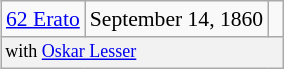<table class="wikitable" align="right" style="margin: 1em; margin-top: 0; font-size: 0.9em;">
<tr>
<td><a href='#'>62 Erato</a></td>
<td>September 14, 1860</td>
<td> </td>
</tr>
<tr>
<th colspan=3 style="font-size: smaller; font-weight: normal; text-align: left; padding; 4px 12px;"> with <a href='#'>Oskar Lesser</a></th>
</tr>
</table>
